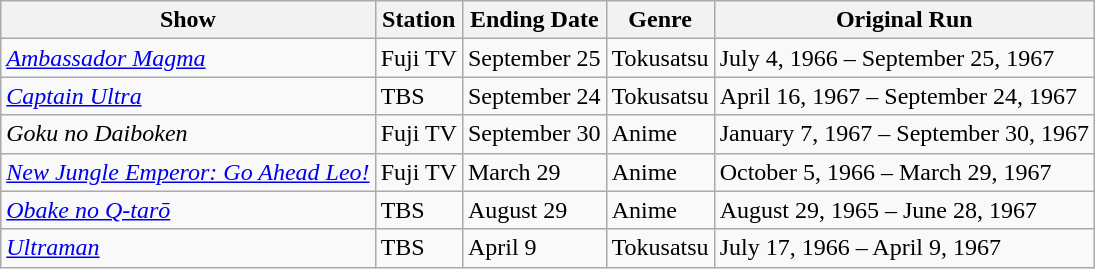<table class="wikitable sortable">
<tr>
<th>Show</th>
<th>Station</th>
<th>Ending Date</th>
<th>Genre</th>
<th>Original Run</th>
</tr>
<tr>
<td><em><a href='#'>Ambassador Magma</a></em></td>
<td Fuji Television>Fuji TV</td>
<td>September 25</td>
<td>Tokusatsu</td>
<td>July 4, 1966 – September 25, 1967</td>
</tr>
<tr>
<td><em><a href='#'>Captain Ultra</a></em></td>
<td Tokyo Broadcasting System>TBS</td>
<td>September 24</td>
<td>Tokusatsu</td>
<td>April 16, 1967 – September 24, 1967</td>
</tr>
<tr>
<td><em>Goku no Daiboken</em></td>
<td Fuji Television>Fuji TV</td>
<td>September 30</td>
<td>Anime</td>
<td>January 7, 1967 – September 30, 1967</td>
</tr>
<tr>
<td><em><a href='#'>New Jungle Emperor: Go Ahead Leo!</a></em></td>
<td Fuji Television>Fuji TV</td>
<td>March 29</td>
<td>Anime</td>
<td>October 5, 1966 – March 29, 1967</td>
</tr>
<tr>
<td><em><a href='#'>Obake no Q-tarō</a></em></td>
<td Tokyo Broadcasting System>TBS</td>
<td>August 29</td>
<td>Anime</td>
<td>August 29, 1965 – June 28, 1967</td>
</tr>
<tr>
<td><em><a href='#'>Ultraman</a></em></td>
<td Tokyo Broadcasting System>TBS</td>
<td>April 9</td>
<td>Tokusatsu</td>
<td>July 17, 1966 – April 9, 1967</td>
</tr>
</table>
